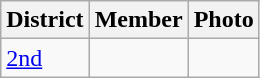<table class="wikitable sortable">
<tr>
<th>District</th>
<th>Member</th>
<th>Photo</th>
</tr>
<tr>
<td><a href='#'>2nd</a></td>
<td></td>
<td></td>
</tr>
</table>
